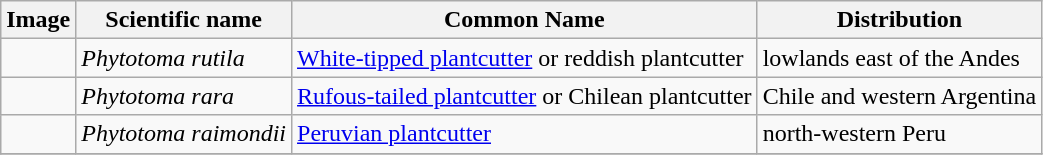<table class="wikitable">
<tr>
<th>Image</th>
<th>Scientific name</th>
<th>Common Name</th>
<th>Distribution</th>
</tr>
<tr>
<td></td>
<td><em>Phytotoma rutila</em></td>
<td><a href='#'>White-tipped plantcutter</a> or reddish plantcutter</td>
<td>lowlands east of the Andes</td>
</tr>
<tr>
<td></td>
<td><em>Phytotoma rara</em></td>
<td><a href='#'>Rufous-tailed plantcutter</a> or Chilean plantcutter</td>
<td>Chile and western Argentina</td>
</tr>
<tr>
<td></td>
<td><em>Phytotoma raimondii</em></td>
<td><a href='#'>Peruvian plantcutter</a></td>
<td>north-western Peru</td>
</tr>
<tr>
</tr>
</table>
